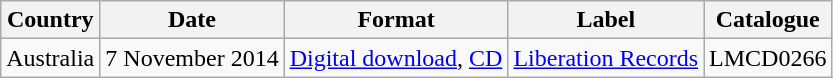<table class="wikitable">
<tr>
<th>Country</th>
<th>Date</th>
<th>Format</th>
<th>Label</th>
<th>Catalogue</th>
</tr>
<tr>
<td>Australia</td>
<td>7 November 2014</td>
<td><a href='#'>Digital download</a>, <a href='#'>CD</a></td>
<td><a href='#'>Liberation Records</a></td>
<td>LMCD0266</td>
</tr>
</table>
